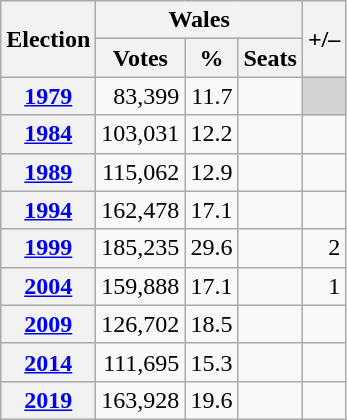<table class="wikitable" style="text-align:right">
<tr>
<th rowspan=2>Election</th>
<th colspan=3>Wales</th>
<th rowspan=2>+/–</th>
</tr>
<tr>
<th>Votes</th>
<th>%</th>
<th>Seats</th>
</tr>
<tr>
<th><a href='#'>1979</a></th>
<td>83,399</td>
<td>11.7</td>
<td></td>
<td style="background:lightgrey;"></td>
</tr>
<tr>
<th><a href='#'>1984</a></th>
<td>103,031</td>
<td>12.2</td>
<td></td>
<td></td>
</tr>
<tr>
<th><a href='#'>1989</a></th>
<td>115,062</td>
<td>12.9</td>
<td></td>
<td></td>
</tr>
<tr>
<th><a href='#'>1994</a></th>
<td>162,478</td>
<td>17.1</td>
<td></td>
<td></td>
</tr>
<tr>
<th><a href='#'>1999</a></th>
<td>185,235</td>
<td>29.6</td>
<td></td>
<td> 2</td>
</tr>
<tr>
<th><a href='#'>2004</a></th>
<td>159,888</td>
<td>17.1</td>
<td></td>
<td> 1</td>
</tr>
<tr>
<th><a href='#'>2009</a></th>
<td>126,702</td>
<td>18.5</td>
<td></td>
<td></td>
</tr>
<tr>
<th><a href='#'>2014</a></th>
<td>111,695</td>
<td>15.3</td>
<td></td>
<td></td>
</tr>
<tr>
<th><a href='#'>2019</a></th>
<td>163,928</td>
<td>19.6</td>
<td></td>
<td></td>
</tr>
</table>
